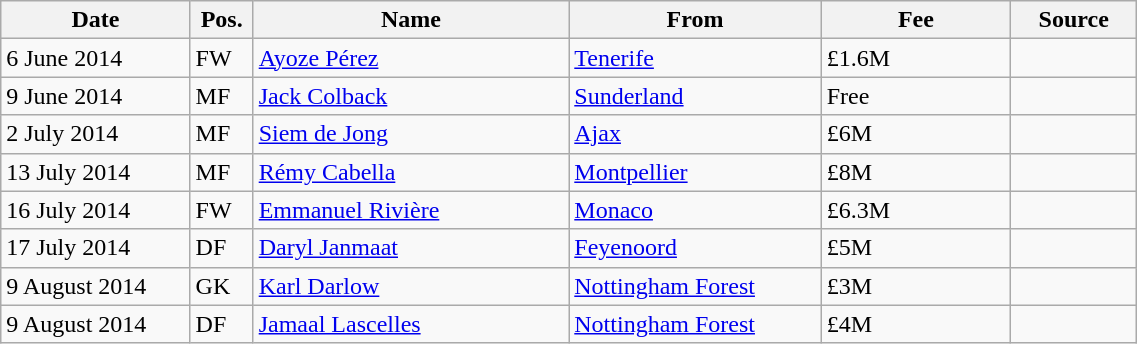<table class="wikitable" style="width:60%;">
<tr>
<th style="width:15%;">Date</th>
<th style="width:5%;">Pos.</th>
<th style="width:25%;">Name</th>
<th style="width:20%;">From</th>
<th style="width:15%;">Fee</th>
<th style="width:10%;">Source</th>
</tr>
<tr>
<td>6 June 2014</td>
<td>FW</td>
<td> <a href='#'>Ayoze Pérez</a></td>
<td> <a href='#'>Tenerife</a></td>
<td>£1.6M</td>
<td></td>
</tr>
<tr>
<td>9 June 2014</td>
<td>MF</td>
<td> <a href='#'>Jack Colback</a></td>
<td> <a href='#'>Sunderland</a></td>
<td>Free</td>
<td></td>
</tr>
<tr>
<td>2 July 2014</td>
<td>MF</td>
<td> <a href='#'>Siem de Jong</a></td>
<td> <a href='#'>Ajax</a></td>
<td>£6M</td>
<td></td>
</tr>
<tr>
<td>13 July 2014</td>
<td>MF</td>
<td> <a href='#'>Rémy Cabella</a></td>
<td> <a href='#'>Montpellier</a></td>
<td>£8M</td>
<td></td>
</tr>
<tr>
<td>16 July 2014</td>
<td>FW</td>
<td> <a href='#'>Emmanuel Rivière</a></td>
<td> <a href='#'>Monaco</a></td>
<td>£6.3M</td>
<td></td>
</tr>
<tr>
<td>17 July 2014</td>
<td>DF</td>
<td> <a href='#'>Daryl Janmaat</a></td>
<td> <a href='#'>Feyenoord</a></td>
<td>£5M</td>
<td></td>
</tr>
<tr>
<td>9 August 2014</td>
<td>GK</td>
<td> <a href='#'>Karl Darlow</a></td>
<td> <a href='#'>Nottingham Forest</a></td>
<td>£3M</td>
<td></td>
</tr>
<tr>
<td>9 August 2014</td>
<td>DF</td>
<td> <a href='#'>Jamaal Lascelles</a></td>
<td> <a href='#'>Nottingham Forest</a></td>
<td>£4M</td>
<td></td>
</tr>
</table>
